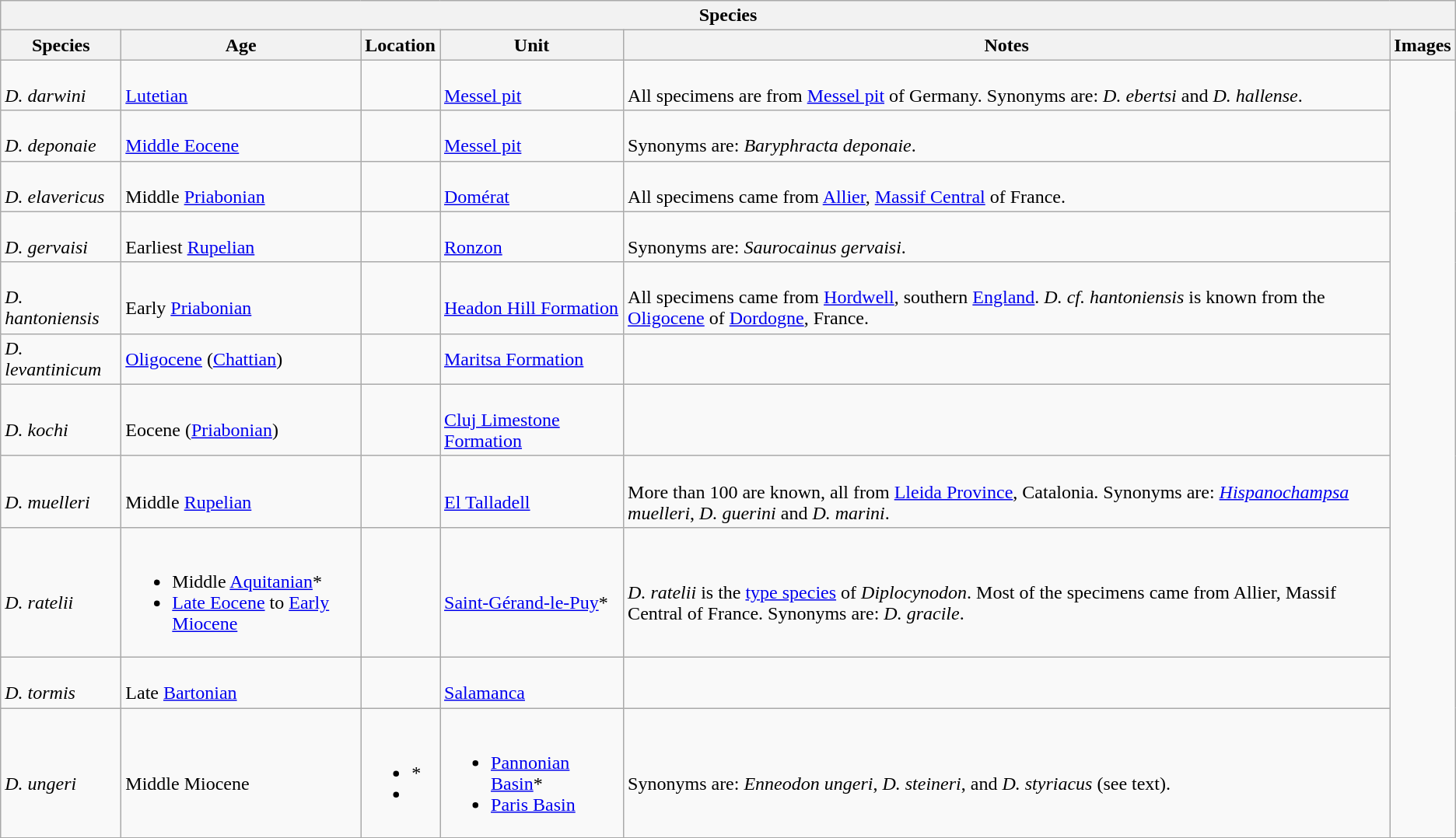<table class="wikitable sortable" border="1">
<tr>
<th colspan="6" align="center"><strong>Species</strong></th>
</tr>
<tr>
<th>Species</th>
<th>Age</th>
<th>Location</th>
<th>Unit</th>
<th>Notes</th>
<th>Images</th>
</tr>
<tr>
<td><br><em>D. darwini</em></td>
<td><br><a href='#'>Lutetian</a></td>
<td><br></td>
<td><br><a href='#'>Messel pit</a></td>
<td><br>All specimens are from <a href='#'>Messel pit</a> of Germany. Synonyms are: <em>D. ebertsi</em> and <em>D. hallense</em>.</td>
<td rowspan="11"><br>
</td>
</tr>
<tr>
<td><br><em>D. deponaie</em></td>
<td><br><a href='#'>Middle Eocene</a></td>
<td><br></td>
<td><br><a href='#'>Messel pit</a></td>
<td><br>Synonyms are: <em>Baryphracta deponaie</em>.</td>
</tr>
<tr>
<td><br><em>D. elavericus</em></td>
<td><br>Middle <a href='#'>Priabonian</a></td>
<td><br></td>
<td><br><a href='#'>Domérat</a></td>
<td><br>All specimens came from <a href='#'>Allier</a>, <a href='#'>Massif Central</a> of France.</td>
</tr>
<tr>
<td><br><em>D. gervaisi</em></td>
<td><br>Earliest <a href='#'>Rupelian</a></td>
<td><br></td>
<td><br><a href='#'>Ronzon</a></td>
<td><br>Synonyms are: <em>Saurocainus gervaisi</em>.</td>
</tr>
<tr>
<td><br><em>D. hantoniensis</em></td>
<td><br>Early <a href='#'>Priabonian</a></td>
<td><br></td>
<td><br><a href='#'>Headon Hill Formation</a></td>
<td><br>All specimens came from <a href='#'>Hordwell</a>, southern <a href='#'>England</a>. <em>D. cf. hantoniensis</em> is known from the <a href='#'>Oligocene</a> of <a href='#'>Dordogne</a>, France.</td>
</tr>
<tr>
<td><em>D. levantinicum</em></td>
<td><a href='#'>Oligocene</a> (<a href='#'>Chattian</a>)</td>
<td></td>
<td><a href='#'>Maritsa Formation</a></td>
<td></td>
</tr>
<tr>
<td><br><em>D. kochi</em></td>
<td><br>Eocene (<a href='#'>Priabonian</a>)</td>
<td><br></td>
<td><br><a href='#'>Cluj Limestone Formation</a></td>
<td></td>
</tr>
<tr>
<td><br><em>D. muelleri</em></td>
<td><br>Middle <a href='#'>Rupelian</a></td>
<td><br></td>
<td><br><a href='#'>El Talladell</a></td>
<td><br>More than 100 are known, all from <a href='#'>Lleida Province</a>, Catalonia. Synonyms are: <em><a href='#'>Hispanochampsa</a> muelleri</em>, <em>D. guerini</em> and <em>D. marini</em>.</td>
</tr>
<tr>
<td><br><em>D. ratelii</em></td>
<td><br><ul><li>Middle <a href='#'>Aquitanian</a>*</li><li><a href='#'>Late Eocene</a> to <a href='#'>Early Miocene</a></li></ul></td>
<td><br></td>
<td><br><a href='#'>Saint-Gérand-le-Puy</a>*</td>
<td><br><em>D. ratelii</em> is the <a href='#'>type species</a> of <em>Diplocynodon</em>. Most of the specimens came from Allier, Massif Central of France. Synonyms are: <em>D. gracile</em>.</td>
</tr>
<tr>
<td><br><em>D. tormis</em></td>
<td><br>Late <a href='#'>Bartonian</a></td>
<td><br></td>
<td><br><a href='#'>Salamanca</a></td>
<td></td>
</tr>
<tr>
<td><br><em>D. ungeri</em></td>
<td><br>Middle Miocene</td>
<td><br><ul><li>*</li><li></li></ul></td>
<td><br><ul><li><a href='#'>Pannonian Basin</a>*</li><li><a href='#'>Paris Basin</a></li></ul></td>
<td><br>Synonyms are: <em>Enneodon ungeri</em>, <em>D. steineri</em>, and <em>D. styriacus</em> (see text).</td>
</tr>
<tr>
</tr>
</table>
